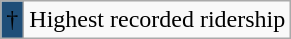<table class="wikitable">
<tr>
<td style="background-color:#1f4e78">†</td>
<td>Highest recorded ridership</td>
</tr>
</table>
